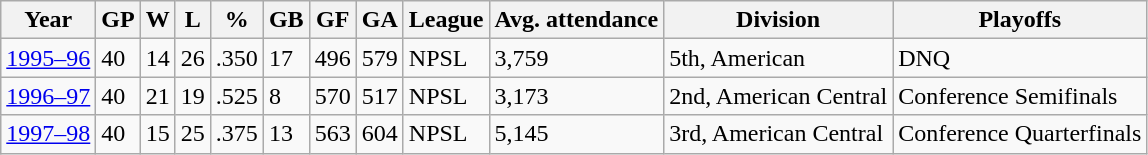<table class="wikitable">
<tr>
<th>Year</th>
<th>GP</th>
<th>W</th>
<th>L</th>
<th>%</th>
<th>GB</th>
<th>GF</th>
<th>GA</th>
<th>League</th>
<th>Avg. attendance</th>
<th>Division</th>
<th>Playoffs</th>
</tr>
<tr>
<td><a href='#'>1995–96</a></td>
<td>40</td>
<td>14</td>
<td>26</td>
<td>.350</td>
<td>17</td>
<td>496</td>
<td>579</td>
<td>NPSL</td>
<td>3,759</td>
<td>5th, American</td>
<td>DNQ</td>
</tr>
<tr>
<td><a href='#'>1996–97</a></td>
<td>40</td>
<td>21</td>
<td>19</td>
<td>.525</td>
<td>8</td>
<td>570</td>
<td>517</td>
<td>NPSL</td>
<td>3,173</td>
<td>2nd, American Central</td>
<td>Conference Semifinals</td>
</tr>
<tr>
<td><a href='#'>1997–98</a></td>
<td>40</td>
<td>15</td>
<td>25</td>
<td>.375</td>
<td>13</td>
<td>563</td>
<td>604</td>
<td>NPSL</td>
<td>5,145</td>
<td>3rd, American Central</td>
<td>Conference Quarterfinals</td>
</tr>
</table>
